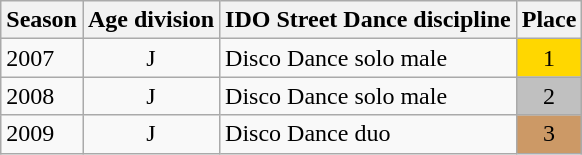<table class="wikitable plainrowheaders" style="text-align:center;">
<tr>
<th scope="col">Season</th>
<th>Age division</th>
<th scope="col">IDO Street Dance discipline</th>
<th scope="col">Place</th>
</tr>
<tr>
<td style="text-align:left;">2007</td>
<td>J</td>
<td style="text-align:left;">Disco Dance solo male</td>
<td bgcolor="gold">1</td>
</tr>
<tr>
<td style="text-align:left;">2008</td>
<td>J</td>
<td style="text-align:left;">Disco Dance solo male</td>
<td bgcolor="silver">2</td>
</tr>
<tr>
<td style="text-align:left;">2009</td>
<td>J</td>
<td style="text-align:left;">Disco Dance duo</td>
<td bgcolor="cc9966"">3</td>
</tr>
</table>
